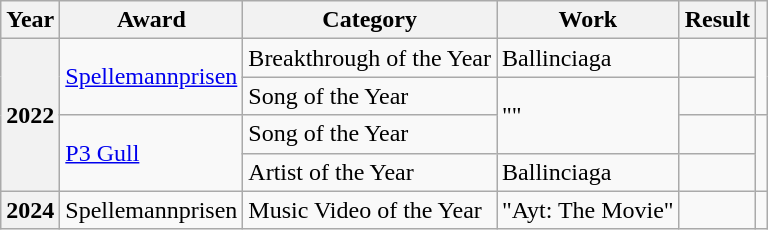<table class="wikitable">
<tr>
<th>Year</th>
<th>Award</th>
<th>Category</th>
<th>Work</th>
<th>Result</th>
<th></th>
</tr>
<tr>
<th rowspan="4">2022</th>
<td rowspan="2"><a href='#'>Spellemannprisen</a></td>
<td>Breakthrough of the Year</td>
<td>Ballinciaga</td>
<td></td>
<td rowspan="2"></td>
</tr>
<tr>
<td>Song of the Year</td>
<td rowspan="2">""<br></td>
<td></td>
</tr>
<tr>
<td rowspan="2"><a href='#'>P3 Gull</a></td>
<td>Song of the Year</td>
<td></td>
<td rowspan="2"></td>
</tr>
<tr>
<td>Artist of the Year</td>
<td>Ballinciaga</td>
<td></td>
</tr>
<tr>
<th>2024</th>
<td>Spellemannprisen</td>
<td>Music Video of the Year</td>
<td>"Ayt: The Movie"</td>
<td></td>
<td></td>
</tr>
</table>
